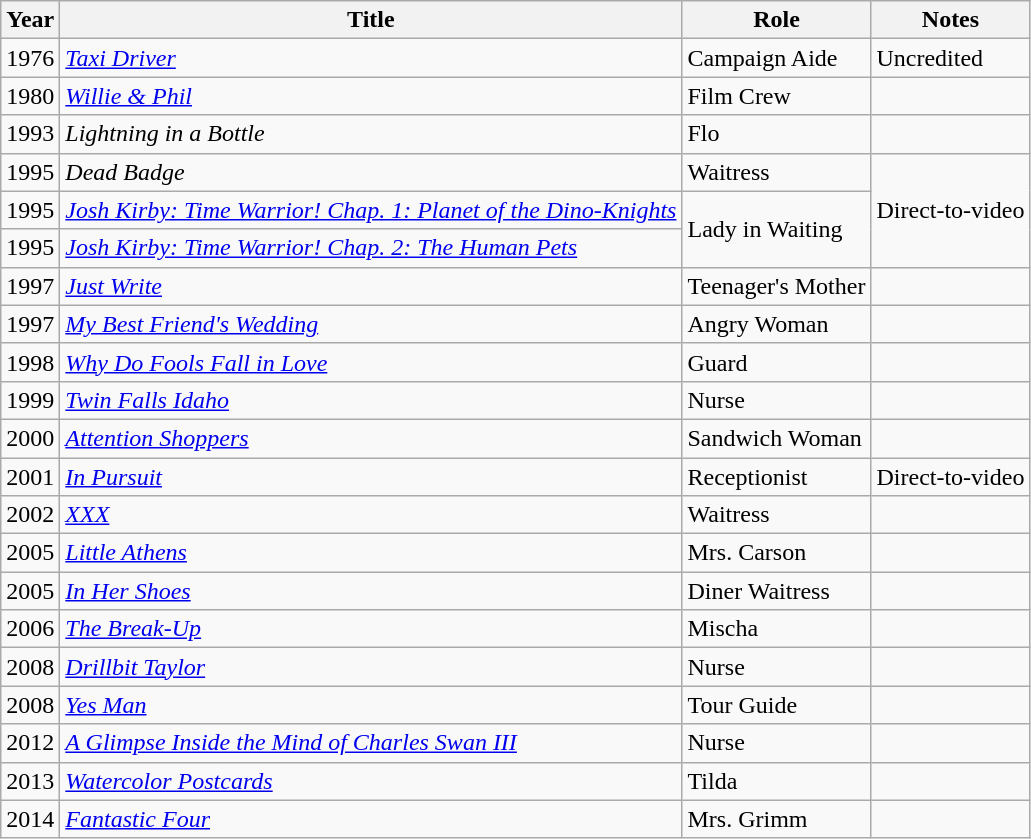<table class="wikitable sortable">
<tr>
<th>Year</th>
<th>Title</th>
<th>Role</th>
<th>Notes</th>
</tr>
<tr>
<td>1976</td>
<td><em><a href='#'>Taxi Driver</a></em></td>
<td>Campaign Aide</td>
<td>Uncredited</td>
</tr>
<tr>
<td>1980</td>
<td><em><a href='#'>Willie & Phil</a></em></td>
<td>Film Crew</td>
<td></td>
</tr>
<tr>
<td>1993</td>
<td><em>Lightning in a Bottle</em></td>
<td>Flo</td>
<td></td>
</tr>
<tr>
<td>1995</td>
<td><em>Dead Badge</em></td>
<td>Waitress</td>
<td rowspan="3">Direct-to-video</td>
</tr>
<tr>
<td>1995</td>
<td><em><a href='#'>Josh Kirby: Time Warrior! Chap. 1: Planet of the Dino-Knights</a></em></td>
<td rowspan="2">Lady in Waiting</td>
</tr>
<tr>
<td>1995</td>
<td><em><a href='#'>Josh Kirby: Time Warrior! Chap. 2: The Human Pets</a></em></td>
</tr>
<tr>
<td>1997</td>
<td><em><a href='#'>Just Write</a></em></td>
<td>Teenager's Mother</td>
<td></td>
</tr>
<tr>
<td>1997</td>
<td><em><a href='#'>My Best Friend's Wedding</a></em></td>
<td>Angry Woman</td>
<td></td>
</tr>
<tr>
<td>1998</td>
<td><a href='#'><em>Why Do Fools Fall in Love</em></a></td>
<td>Guard</td>
<td></td>
</tr>
<tr>
<td>1999</td>
<td><a href='#'><em>Twin Falls Idaho</em></a></td>
<td>Nurse</td>
<td></td>
</tr>
<tr>
<td>2000</td>
<td><a href='#'><em>Attention Shoppers</em></a></td>
<td>Sandwich Woman</td>
<td></td>
</tr>
<tr>
<td>2001</td>
<td><em><a href='#'>In Pursuit</a></em></td>
<td>Receptionist</td>
<td>Direct-to-video</td>
</tr>
<tr>
<td>2002</td>
<td><a href='#'><em>XXX</em></a></td>
<td>Waitress</td>
<td></td>
</tr>
<tr>
<td>2005</td>
<td><em><a href='#'>Little Athens</a></em></td>
<td>Mrs. Carson</td>
<td></td>
</tr>
<tr>
<td>2005</td>
<td><a href='#'><em>In Her Shoes</em></a></td>
<td>Diner Waitress</td>
<td></td>
</tr>
<tr>
<td>2006</td>
<td><em><a href='#'>The Break-Up</a></em></td>
<td>Mischa</td>
<td></td>
</tr>
<tr>
<td>2008</td>
<td><em><a href='#'>Drillbit Taylor</a></em></td>
<td>Nurse</td>
<td></td>
</tr>
<tr>
<td>2008</td>
<td><a href='#'><em>Yes Man</em></a></td>
<td>Tour Guide</td>
<td></td>
</tr>
<tr>
<td>2012</td>
<td><em><a href='#'>A Glimpse Inside the Mind of Charles Swan III</a></em></td>
<td>Nurse</td>
<td></td>
</tr>
<tr>
<td>2013</td>
<td><em><a href='#'>Watercolor Postcards</a></em></td>
<td>Tilda</td>
<td></td>
</tr>
<tr>
<td>2014</td>
<td><a href='#'><em>Fantastic Four</em></a></td>
<td>Mrs. Grimm</td>
<td></td>
</tr>
</table>
